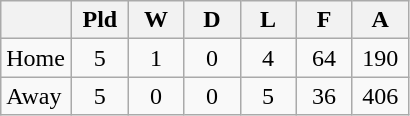<table class="wikitable" border="1">
<tr>
<th width=40></th>
<th width=30>Pld</th>
<th width=30>W</th>
<th width=30>D</th>
<th width=30>L</th>
<th width=30>F</th>
<th width=30>A</th>
</tr>
<tr>
<td>Home</td>
<td align=center>5</td>
<td align=center>1</td>
<td align=center>0</td>
<td align=center>4</td>
<td align=center>64</td>
<td align=center>190</td>
</tr>
<tr>
<td>Away</td>
<td align=center>5</td>
<td align=center>0</td>
<td align=center>0</td>
<td align=center>5</td>
<td align=center>36</td>
<td align=center>406</td>
</tr>
</table>
